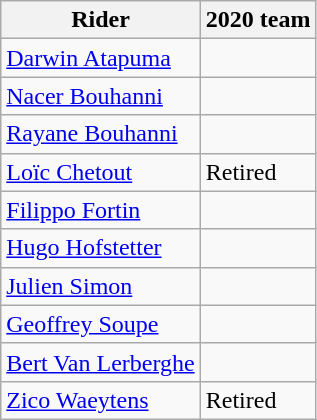<table class="wikitable">
<tr>
<th>Rider</th>
<th>2020 team</th>
</tr>
<tr>
<td><a href='#'>Darwin Atapuma</a></td>
<td></td>
</tr>
<tr>
<td><a href='#'>Nacer Bouhanni</a></td>
<td></td>
</tr>
<tr>
<td><a href='#'>Rayane Bouhanni</a></td>
<td></td>
</tr>
<tr>
<td><a href='#'>Loïc Chetout</a></td>
<td>Retired</td>
</tr>
<tr>
<td><a href='#'>Filippo Fortin</a></td>
<td></td>
</tr>
<tr>
<td><a href='#'>Hugo Hofstetter</a></td>
<td></td>
</tr>
<tr>
<td><a href='#'>Julien Simon</a></td>
<td></td>
</tr>
<tr>
<td><a href='#'>Geoffrey Soupe</a></td>
<td></td>
</tr>
<tr>
<td><a href='#'>Bert Van Lerberghe</a></td>
<td></td>
</tr>
<tr>
<td><a href='#'>Zico Waeytens</a></td>
<td>Retired</td>
</tr>
</table>
